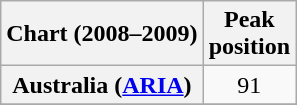<table class="wikitable sortable plainrowheaders">
<tr>
<th>Chart (2008–2009)</th>
<th>Peak<br>position</th>
</tr>
<tr>
<th scope=row>Australia (<a href='#'>ARIA</a>)</th>
<td align="center">91</td>
</tr>
<tr>
</tr>
<tr>
</tr>
<tr>
</tr>
</table>
